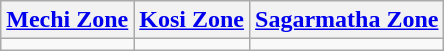<table class="wikitable" width=>
<tr>
<th><a href='#'>Mechi Zone</a></th>
<th><a href='#'>Kosi Zone</a></th>
<th><a href='#'>Sagarmatha Zone</a></th>
</tr>
<tr>
<td></td>
<td></td>
<td></td>
</tr>
</table>
